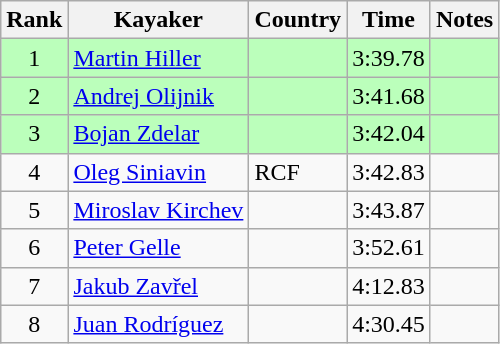<table class="wikitable" style="text-align:center">
<tr>
<th>Rank</th>
<th>Kayaker</th>
<th>Country</th>
<th>Time</th>
<th>Notes</th>
</tr>
<tr bgcolor=bbffbb>
<td>1</td>
<td align="left"><a href='#'>Martin Hiller</a></td>
<td align="left"></td>
<td>3:39.78</td>
<td></td>
</tr>
<tr bgcolor=bbffbb>
<td>2</td>
<td align="left"><a href='#'>Andrej Olijnik</a></td>
<td align="left"></td>
<td>3:41.68</td>
<td></td>
</tr>
<tr bgcolor=bbffbb>
<td>3</td>
<td align="left"><a href='#'>Bojan Zdelar</a></td>
<td align="left"></td>
<td>3:42.04</td>
<td></td>
</tr>
<tr>
<td>4</td>
<td align="left"><a href='#'>Oleg Siniavin</a></td>
<td align="left"> RCF</td>
<td>3:42.83</td>
<td></td>
</tr>
<tr>
<td>5</td>
<td align="left"><a href='#'>Miroslav Kirchev</a></td>
<td align="left"></td>
<td>3:43.87</td>
<td></td>
</tr>
<tr>
<td>6</td>
<td align="left"><a href='#'>Peter Gelle</a></td>
<td align="left"></td>
<td>3:52.61</td>
<td></td>
</tr>
<tr>
<td>7</td>
<td align="left"><a href='#'>Jakub Zavřel</a></td>
<td align="left"></td>
<td>4:12.83</td>
<td></td>
</tr>
<tr>
<td>8</td>
<td align="left"><a href='#'>Juan Rodríguez</a></td>
<td align="left"></td>
<td>4:30.45</td>
<td></td>
</tr>
</table>
